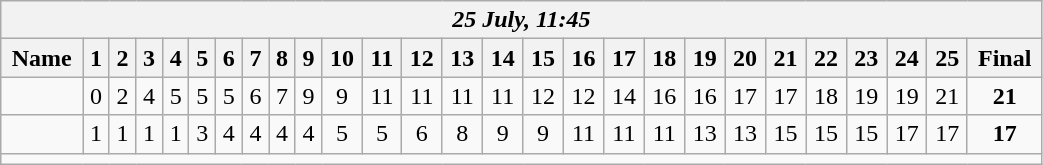<table class=wikitable style="text-align:center; width: 55%">
<tr>
<th colspan=32><em>25 July, 11:45</em></th>
</tr>
<tr>
<th>Name</th>
<th>1</th>
<th>2</th>
<th>3</th>
<th>4</th>
<th>5</th>
<th>6</th>
<th>7</th>
<th>8</th>
<th>9</th>
<th>10</th>
<th>11</th>
<th>12</th>
<th>13</th>
<th>14</th>
<th>15</th>
<th>16</th>
<th>17</th>
<th>18</th>
<th>19</th>
<th>20</th>
<th>21</th>
<th>22</th>
<th>23</th>
<th>24</th>
<th>25</th>
<th>Final</th>
</tr>
<tr>
<td align=left><strong></strong></td>
<td>0</td>
<td>2</td>
<td>4</td>
<td>5</td>
<td>5</td>
<td>5</td>
<td>6</td>
<td>7</td>
<td>9</td>
<td>9</td>
<td>11</td>
<td>11</td>
<td>11</td>
<td>11</td>
<td>12</td>
<td>12</td>
<td>14</td>
<td>16</td>
<td>16</td>
<td>17</td>
<td>17</td>
<td>18</td>
<td>19</td>
<td>19</td>
<td>21</td>
<td><strong>21</strong></td>
</tr>
<tr>
<td align=left></td>
<td>1</td>
<td>1</td>
<td>1</td>
<td>1</td>
<td>3</td>
<td>4</td>
<td>4</td>
<td>4</td>
<td>4</td>
<td>5</td>
<td>5</td>
<td>6</td>
<td>8</td>
<td>9</td>
<td>9</td>
<td>11</td>
<td>11</td>
<td>11</td>
<td>13</td>
<td>13</td>
<td>15</td>
<td>15</td>
<td>15</td>
<td>17</td>
<td>17</td>
<td><strong>17</strong></td>
</tr>
<tr>
<td colspan=32></td>
</tr>
</table>
